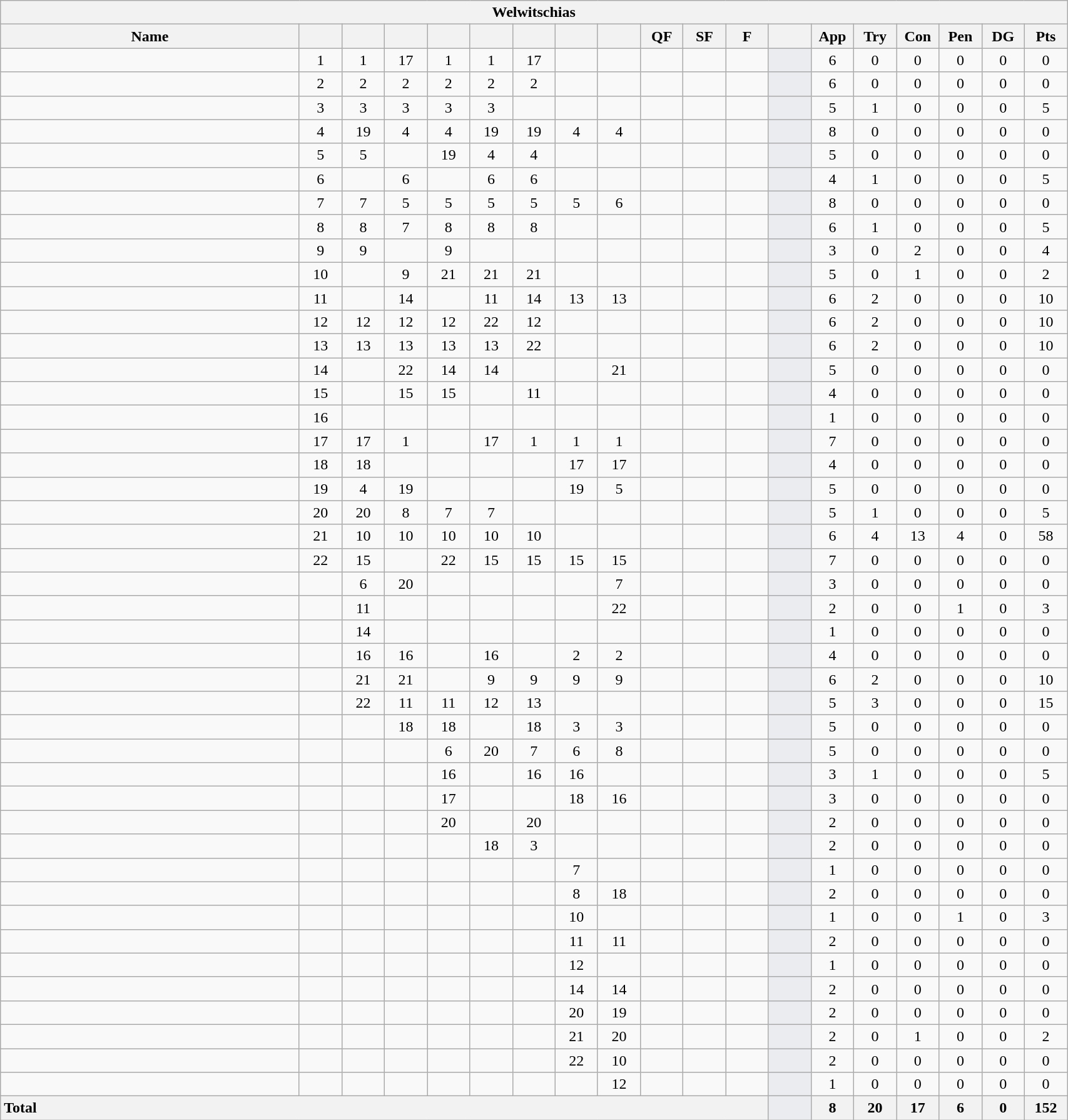<table class="wikitable collapsible collapsed" style="text-align:center; font-size:100%; width:90%">
<tr>
<th colspan="100%">Welwitschias</th>
</tr>
<tr>
<th style="width:28%;">Name</th>
<th style="width:4%;"></th>
<th style="width:4%;"></th>
<th style="width:4%;"></th>
<th style="width:4%;"></th>
<th style="width:4%;"></th>
<th style="width:4%;"></th>
<th style="width:4%;"></th>
<th style="width:4%;"></th>
<th style="width:4%;">QF</th>
<th style="width:4%;">SF</th>
<th style="width:4%;">F</th>
<th style="width:4%;"></th>
<th style="width:4%;">App</th>
<th style="width:4%;">Try</th>
<th style="width:4%;">Con</th>
<th style="width:4%;">Pen</th>
<th style="width:4%;">DG</th>
<th style="width:4%;">Pts</th>
</tr>
<tr>
<td style="text-align:left;"></td>
<td>1</td>
<td>1</td>
<td>17 </td>
<td>1</td>
<td>1</td>
<td>17 </td>
<td></td>
<td></td>
<td></td>
<td></td>
<td></td>
<td style="background:#EBECF0;"></td>
<td>6</td>
<td>0</td>
<td>0</td>
<td>0</td>
<td>0</td>
<td>0</td>
</tr>
<tr>
<td style="text-align:left;"></td>
<td>2</td>
<td>2</td>
<td>2</td>
<td>2</td>
<td>2</td>
<td>2</td>
<td></td>
<td></td>
<td></td>
<td></td>
<td></td>
<td style="background:#EBECF0;"></td>
<td>6</td>
<td>0</td>
<td>0</td>
<td>0</td>
<td>0</td>
<td>0</td>
</tr>
<tr>
<td style="text-align:left;"></td>
<td>3</td>
<td>3</td>
<td>3</td>
<td>3</td>
<td>3</td>
<td></td>
<td></td>
<td></td>
<td></td>
<td></td>
<td></td>
<td style="background:#EBECF0;"></td>
<td>5</td>
<td>1</td>
<td>0</td>
<td>0</td>
<td>0</td>
<td>5</td>
</tr>
<tr>
<td style="text-align:left;"></td>
<td>4</td>
<td>19 </td>
<td>4</td>
<td>4</td>
<td>19 </td>
<td>19 </td>
<td>4</td>
<td>4</td>
<td></td>
<td></td>
<td></td>
<td style="background:#EBECF0;"></td>
<td>8</td>
<td>0</td>
<td>0</td>
<td>0</td>
<td>0</td>
<td>0</td>
</tr>
<tr>
<td style="text-align:left;"></td>
<td>5</td>
<td>5</td>
<td></td>
<td>19 </td>
<td>4</td>
<td>4</td>
<td></td>
<td></td>
<td></td>
<td></td>
<td></td>
<td style="background:#EBECF0;"></td>
<td>5</td>
<td>0</td>
<td>0</td>
<td>0</td>
<td>0</td>
<td>0</td>
</tr>
<tr>
<td style="text-align:left;"></td>
<td>6</td>
<td></td>
<td>6</td>
<td></td>
<td>6</td>
<td>6</td>
<td></td>
<td></td>
<td></td>
<td></td>
<td></td>
<td style="background:#EBECF0;"></td>
<td>4</td>
<td>1</td>
<td>0</td>
<td>0</td>
<td>0</td>
<td>5</td>
</tr>
<tr>
<td style="text-align:left;"></td>
<td>7</td>
<td>7</td>
<td>5</td>
<td>5</td>
<td>5</td>
<td>5</td>
<td>5</td>
<td>6</td>
<td></td>
<td></td>
<td></td>
<td style="background:#EBECF0;"></td>
<td>8</td>
<td>0</td>
<td>0</td>
<td>0</td>
<td>0</td>
<td>0</td>
</tr>
<tr>
<td style="text-align:left;"></td>
<td>8</td>
<td>8</td>
<td>7</td>
<td>8</td>
<td>8</td>
<td>8</td>
<td></td>
<td></td>
<td></td>
<td></td>
<td></td>
<td style="background:#EBECF0;"></td>
<td>6</td>
<td>1</td>
<td>0</td>
<td>0</td>
<td>0</td>
<td>5</td>
</tr>
<tr>
<td style="text-align:left;"></td>
<td>9</td>
<td>9</td>
<td></td>
<td>9</td>
<td></td>
<td></td>
<td></td>
<td></td>
<td></td>
<td></td>
<td></td>
<td style="background:#EBECF0;"></td>
<td>3</td>
<td>0</td>
<td>2</td>
<td>0</td>
<td>0</td>
<td>4</td>
</tr>
<tr>
<td style="text-align:left;"></td>
<td>10</td>
<td></td>
<td>9</td>
<td>21 </td>
<td>21 </td>
<td>21 </td>
<td></td>
<td></td>
<td></td>
<td></td>
<td></td>
<td style="background:#EBECF0;"></td>
<td>5</td>
<td>0</td>
<td>1</td>
<td>0</td>
<td>0</td>
<td>2</td>
</tr>
<tr>
<td style="text-align:left;"></td>
<td>11</td>
<td></td>
<td>14</td>
<td></td>
<td>11</td>
<td>14</td>
<td>13</td>
<td>13</td>
<td></td>
<td></td>
<td></td>
<td style="background:#EBECF0;"></td>
<td>6</td>
<td>2</td>
<td>0</td>
<td>0</td>
<td>0</td>
<td>10</td>
</tr>
<tr>
<td style="text-align:left;"></td>
<td>12</td>
<td>12</td>
<td>12</td>
<td>12</td>
<td>22 </td>
<td>12</td>
<td></td>
<td></td>
<td></td>
<td></td>
<td></td>
<td style="background:#EBECF0;"></td>
<td>6</td>
<td>2</td>
<td>0</td>
<td>0</td>
<td>0</td>
<td>10</td>
</tr>
<tr>
<td style="text-align:left;"></td>
<td>13</td>
<td>13</td>
<td>13</td>
<td>13</td>
<td>13</td>
<td>22 </td>
<td></td>
<td></td>
<td></td>
<td></td>
<td></td>
<td style="background:#EBECF0;"></td>
<td>6</td>
<td>2</td>
<td>0</td>
<td>0</td>
<td>0</td>
<td>10</td>
</tr>
<tr>
<td style="text-align:left;"></td>
<td>14</td>
<td></td>
<td>22 </td>
<td>14</td>
<td>14</td>
<td></td>
<td></td>
<td>21 </td>
<td></td>
<td></td>
<td></td>
<td style="background:#EBECF0;"></td>
<td>5</td>
<td>0</td>
<td>0</td>
<td>0</td>
<td>0</td>
<td>0</td>
</tr>
<tr>
<td style="text-align:left;"></td>
<td>15</td>
<td></td>
<td>15</td>
<td>15</td>
<td></td>
<td>11</td>
<td></td>
<td></td>
<td></td>
<td></td>
<td></td>
<td style="background:#EBECF0;"></td>
<td>4</td>
<td>0</td>
<td>0</td>
<td>0</td>
<td>0</td>
<td>0</td>
</tr>
<tr>
<td style="text-align:left;"></td>
<td>16 </td>
<td></td>
<td></td>
<td></td>
<td></td>
<td></td>
<td></td>
<td></td>
<td></td>
<td></td>
<td></td>
<td style="background:#EBECF0;"></td>
<td>1</td>
<td>0</td>
<td>0</td>
<td>0</td>
<td>0</td>
<td>0</td>
</tr>
<tr>
<td style="text-align:left;"></td>
<td>17 </td>
<td>17 </td>
<td>1</td>
<td></td>
<td>17 </td>
<td>1</td>
<td>1</td>
<td>1</td>
<td></td>
<td></td>
<td></td>
<td style="background:#EBECF0;"></td>
<td>7</td>
<td>0</td>
<td>0</td>
<td>0</td>
<td>0</td>
<td>0</td>
</tr>
<tr>
<td style="text-align:left;"></td>
<td>18 </td>
<td>18 </td>
<td></td>
<td></td>
<td></td>
<td></td>
<td>17 </td>
<td>17 </td>
<td></td>
<td></td>
<td></td>
<td style="background:#EBECF0;"></td>
<td>4</td>
<td>0</td>
<td>0</td>
<td>0</td>
<td>0</td>
<td>0</td>
</tr>
<tr>
<td style="text-align:left;"></td>
<td>19 </td>
<td>4</td>
<td>19 </td>
<td></td>
<td></td>
<td></td>
<td>19 </td>
<td>5</td>
<td></td>
<td></td>
<td></td>
<td style="background:#EBECF0;"></td>
<td>5</td>
<td>0</td>
<td>0</td>
<td>0</td>
<td>0</td>
<td>0</td>
</tr>
<tr>
<td style="text-align:left;"></td>
<td>20 </td>
<td>20 </td>
<td>8</td>
<td>7</td>
<td>7</td>
<td></td>
<td></td>
<td></td>
<td></td>
<td></td>
<td></td>
<td style="background:#EBECF0;"></td>
<td>5</td>
<td>1</td>
<td>0</td>
<td>0</td>
<td>0</td>
<td>5</td>
</tr>
<tr>
<td style="text-align:left;"></td>
<td>21 </td>
<td>10</td>
<td>10</td>
<td>10</td>
<td>10</td>
<td>10</td>
<td></td>
<td></td>
<td></td>
<td></td>
<td></td>
<td style="background:#EBECF0;"></td>
<td>6</td>
<td>4</td>
<td>13</td>
<td>4</td>
<td>0</td>
<td>58</td>
</tr>
<tr>
<td style="text-align:left;"></td>
<td>22 </td>
<td>15</td>
<td></td>
<td>22 </td>
<td>15</td>
<td>15</td>
<td>15</td>
<td>15</td>
<td></td>
<td></td>
<td></td>
<td style="background:#EBECF0;"></td>
<td>7</td>
<td>0</td>
<td>0</td>
<td>0</td>
<td>0</td>
<td>0</td>
</tr>
<tr>
<td style="text-align:left;"></td>
<td></td>
<td>6</td>
<td>20 </td>
<td></td>
<td></td>
<td></td>
<td></td>
<td>7</td>
<td></td>
<td></td>
<td></td>
<td style="background:#EBECF0;"></td>
<td>3</td>
<td>0</td>
<td>0</td>
<td>0</td>
<td>0</td>
<td>0</td>
</tr>
<tr>
<td style="text-align:left;"></td>
<td></td>
<td>11</td>
<td></td>
<td></td>
<td></td>
<td></td>
<td></td>
<td>22 </td>
<td></td>
<td></td>
<td></td>
<td style="background:#EBECF0;"></td>
<td>2</td>
<td>0</td>
<td>0</td>
<td>1</td>
<td>0</td>
<td>3</td>
</tr>
<tr>
<td style="text-align:left;"></td>
<td></td>
<td>14</td>
<td></td>
<td></td>
<td></td>
<td></td>
<td></td>
<td></td>
<td></td>
<td></td>
<td></td>
<td style="background:#EBECF0;"></td>
<td>1</td>
<td>0</td>
<td>0</td>
<td>0</td>
<td>0</td>
<td>0</td>
</tr>
<tr>
<td style="text-align:left;"></td>
<td></td>
<td>16</td>
<td>16 </td>
<td></td>
<td>16 </td>
<td></td>
<td>2</td>
<td>2</td>
<td></td>
<td></td>
<td></td>
<td style="background:#EBECF0;"></td>
<td>4</td>
<td>0</td>
<td>0</td>
<td>0</td>
<td>0</td>
<td>0</td>
</tr>
<tr>
<td style="text-align:left;"></td>
<td></td>
<td>21 </td>
<td>21 </td>
<td></td>
<td>9</td>
<td>9</td>
<td>9</td>
<td>9</td>
<td></td>
<td></td>
<td></td>
<td style="background:#EBECF0;"></td>
<td>6</td>
<td>2</td>
<td>0</td>
<td>0</td>
<td>0</td>
<td>10</td>
</tr>
<tr>
<td style="text-align:left;"></td>
<td></td>
<td>22 </td>
<td>11</td>
<td>11</td>
<td>12</td>
<td>13</td>
<td></td>
<td></td>
<td></td>
<td></td>
<td></td>
<td style="background:#EBECF0;"></td>
<td>5</td>
<td>3</td>
<td>0</td>
<td>0</td>
<td>0</td>
<td>15</td>
</tr>
<tr>
<td style="text-align:left;"></td>
<td></td>
<td></td>
<td>18 </td>
<td>18 </td>
<td></td>
<td>18 </td>
<td>3</td>
<td>3</td>
<td></td>
<td></td>
<td></td>
<td style="background:#EBECF0;"></td>
<td>5</td>
<td>0</td>
<td>0</td>
<td>0</td>
<td>0</td>
<td>0</td>
</tr>
<tr>
<td style="text-align:left;"></td>
<td></td>
<td></td>
<td></td>
<td>6</td>
<td>20 </td>
<td>7</td>
<td>6</td>
<td>8</td>
<td></td>
<td></td>
<td></td>
<td style="background:#EBECF0;"></td>
<td>5</td>
<td>0</td>
<td>0</td>
<td>0</td>
<td>0</td>
<td>0</td>
</tr>
<tr>
<td style="text-align:left;"></td>
<td></td>
<td></td>
<td></td>
<td>16 </td>
<td></td>
<td>16 </td>
<td>16 </td>
<td></td>
<td></td>
<td></td>
<td></td>
<td style="background:#EBECF0;"></td>
<td>3</td>
<td>1</td>
<td>0</td>
<td>0</td>
<td>0</td>
<td>5</td>
</tr>
<tr>
<td style="text-align:left;"></td>
<td></td>
<td></td>
<td></td>
<td>17 </td>
<td></td>
<td></td>
<td>18 </td>
<td>16 </td>
<td></td>
<td></td>
<td></td>
<td style="background:#EBECF0;"></td>
<td>3</td>
<td>0</td>
<td>0</td>
<td>0</td>
<td>0</td>
<td>0</td>
</tr>
<tr>
<td style="text-align:left;"></td>
<td></td>
<td></td>
<td></td>
<td>20 </td>
<td></td>
<td>20 </td>
<td></td>
<td></td>
<td></td>
<td></td>
<td></td>
<td style="background:#EBECF0;"></td>
<td>2</td>
<td>0</td>
<td>0</td>
<td>0</td>
<td>0</td>
<td>0</td>
</tr>
<tr>
<td style="text-align:left;"></td>
<td></td>
<td></td>
<td></td>
<td></td>
<td>18 </td>
<td>3</td>
<td></td>
<td></td>
<td></td>
<td></td>
<td></td>
<td style="background:#EBECF0;"></td>
<td>2</td>
<td>0</td>
<td>0</td>
<td>0</td>
<td>0</td>
<td>0</td>
</tr>
<tr>
<td style="text-align:left;"></td>
<td></td>
<td></td>
<td></td>
<td></td>
<td></td>
<td></td>
<td>7</td>
<td></td>
<td></td>
<td></td>
<td></td>
<td style="background:#EBECF0;"></td>
<td>1</td>
<td>0</td>
<td>0</td>
<td>0</td>
<td>0</td>
<td>0</td>
</tr>
<tr>
<td style="text-align:left;"></td>
<td></td>
<td></td>
<td></td>
<td></td>
<td></td>
<td></td>
<td>8</td>
<td>18 </td>
<td></td>
<td></td>
<td></td>
<td style="background:#EBECF0;"></td>
<td>2</td>
<td>0</td>
<td>0</td>
<td>0</td>
<td>0</td>
<td>0</td>
</tr>
<tr>
<td style="text-align:left;"></td>
<td></td>
<td></td>
<td></td>
<td></td>
<td></td>
<td></td>
<td>10</td>
<td></td>
<td></td>
<td></td>
<td></td>
<td style="background:#EBECF0;"></td>
<td>1</td>
<td>0</td>
<td>0</td>
<td>1</td>
<td>0</td>
<td>3</td>
</tr>
<tr>
<td style="text-align:left;"></td>
<td></td>
<td></td>
<td></td>
<td></td>
<td></td>
<td></td>
<td>11</td>
<td>11</td>
<td></td>
<td></td>
<td></td>
<td style="background:#EBECF0;"></td>
<td>2</td>
<td>0</td>
<td>0</td>
<td>0</td>
<td>0</td>
<td>0</td>
</tr>
<tr>
<td style="text-align:left;"></td>
<td></td>
<td></td>
<td></td>
<td></td>
<td></td>
<td></td>
<td>12</td>
<td></td>
<td></td>
<td></td>
<td></td>
<td style="background:#EBECF0;"></td>
<td>1</td>
<td>0</td>
<td>0</td>
<td>0</td>
<td>0</td>
<td>0</td>
</tr>
<tr>
<td style="text-align:left;"></td>
<td></td>
<td></td>
<td></td>
<td></td>
<td></td>
<td></td>
<td>14</td>
<td>14</td>
<td></td>
<td></td>
<td></td>
<td style="background:#EBECF0;"></td>
<td>2</td>
<td>0</td>
<td>0</td>
<td>0</td>
<td>0</td>
<td>0</td>
</tr>
<tr>
<td style="text-align:left;"></td>
<td></td>
<td></td>
<td></td>
<td></td>
<td></td>
<td></td>
<td>20 </td>
<td>19 </td>
<td></td>
<td></td>
<td></td>
<td style="background:#EBECF0;"></td>
<td>2</td>
<td>0</td>
<td>0</td>
<td>0</td>
<td>0</td>
<td>0</td>
</tr>
<tr>
<td style="text-align:left;"></td>
<td></td>
<td></td>
<td></td>
<td></td>
<td></td>
<td></td>
<td>21 </td>
<td>20 </td>
<td></td>
<td></td>
<td></td>
<td style="background:#EBECF0;"></td>
<td>2</td>
<td>0</td>
<td>1</td>
<td>0</td>
<td>0</td>
<td>2</td>
</tr>
<tr>
<td style="text-align:left;"></td>
<td></td>
<td></td>
<td></td>
<td></td>
<td></td>
<td></td>
<td>22 </td>
<td>10</td>
<td></td>
<td></td>
<td></td>
<td style="background:#EBECF0;"></td>
<td>2</td>
<td>0</td>
<td>0</td>
<td>0</td>
<td>0</td>
<td>0</td>
</tr>
<tr>
<td style="text-align:left;"></td>
<td></td>
<td></td>
<td></td>
<td></td>
<td></td>
<td></td>
<td></td>
<td>12</td>
<td></td>
<td></td>
<td></td>
<td style="background:#EBECF0;"></td>
<td>1</td>
<td>0</td>
<td>0</td>
<td>0</td>
<td>0</td>
<td>0</td>
</tr>
<tr>
<th colspan="12" style="text-align:left;">Total</th>
<th style="background:#EBECF0;"></th>
<th>8</th>
<th>20</th>
<th>17</th>
<th>6</th>
<th>0</th>
<th>152</th>
</tr>
</table>
